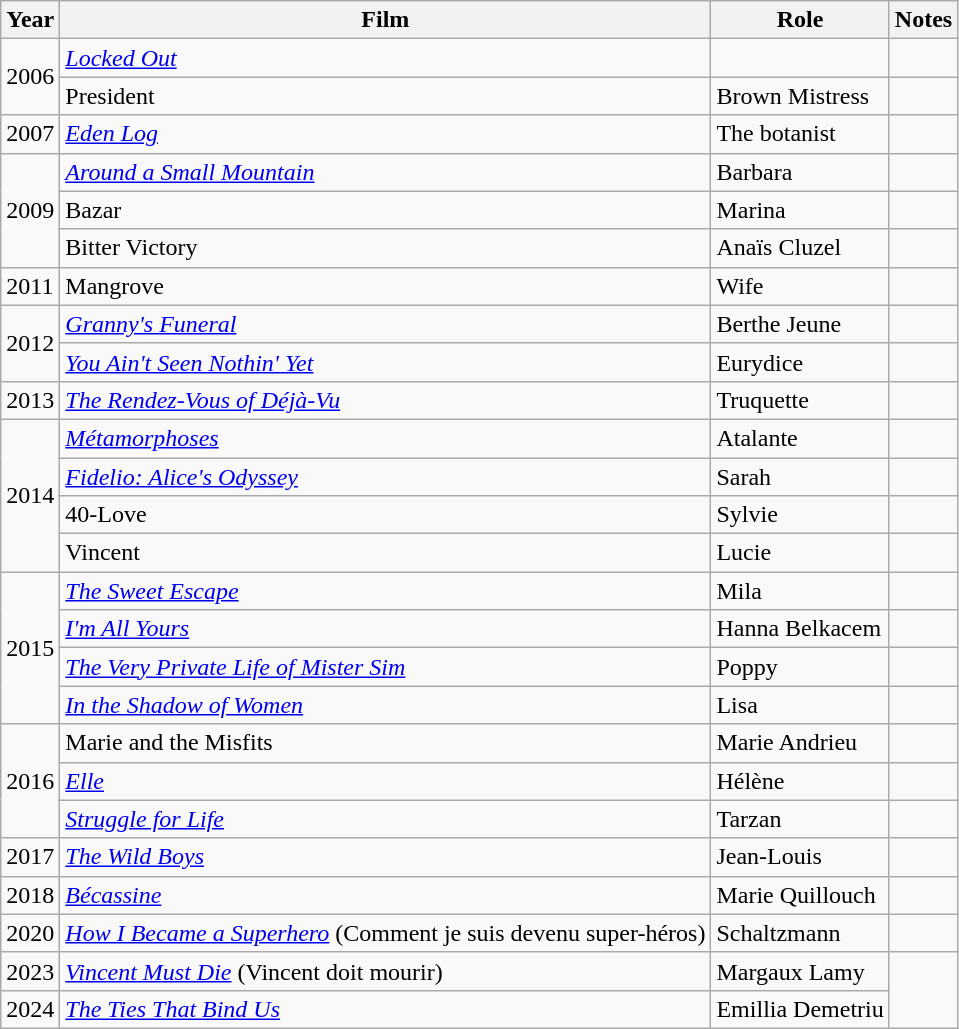<table class="wikitable">
<tr>
<th>Year</th>
<th>Film</th>
<th>Role</th>
<th>Notes</th>
</tr>
<tr>
<td rowspan=2>2006</td>
<td><em><a href='#'>Locked Out</a></em></td>
<td></td>
<td></td>
</tr>
<tr>
<td>President</td>
<td>Brown Mistress</td>
<td></td>
</tr>
<tr>
<td>2007</td>
<td><em><a href='#'>Eden Log</a></em></td>
<td>The botanist</td>
<td></td>
</tr>
<tr>
<td rowspan=3>2009</td>
<td><em><a href='#'>Around a Small Mountain</a></em></td>
<td>Barbara</td>
<td></td>
</tr>
<tr>
<td>Bazar</td>
<td>Marina</td>
<td></td>
</tr>
<tr>
<td>Bitter Victory</td>
<td>Anaïs Cluzel</td>
<td></td>
</tr>
<tr>
<td>2011</td>
<td>Mangrove</td>
<td>Wife</td>
<td></td>
</tr>
<tr>
<td rowspan=2>2012</td>
<td><em><a href='#'>Granny's Funeral</a></em></td>
<td>Berthe Jeune</td>
<td></td>
</tr>
<tr>
<td><em><a href='#'>You Ain't Seen Nothin' Yet</a></em></td>
<td>Eurydice</td>
<td></td>
</tr>
<tr>
<td>2013</td>
<td><em><a href='#'>The Rendez-Vous of Déjà-Vu</a></em></td>
<td>Truquette</td>
<td></td>
</tr>
<tr>
<td rowspan=4>2014</td>
<td><em><a href='#'>Métamorphoses</a></em></td>
<td>Atalante</td>
<td></td>
</tr>
<tr>
<td><em><a href='#'>Fidelio: Alice's Odyssey</a></em></td>
<td>Sarah</td>
<td></td>
</tr>
<tr>
<td>40-Love</td>
<td>Sylvie</td>
<td></td>
</tr>
<tr>
<td>Vincent</td>
<td>Lucie</td>
<td></td>
</tr>
<tr>
<td rowspan=4>2015</td>
<td><em><a href='#'>The Sweet Escape</a></em></td>
<td>Mila</td>
<td></td>
</tr>
<tr>
<td><em><a href='#'>I'm All Yours</a></em></td>
<td>Hanna Belkacem</td>
<td></td>
</tr>
<tr>
<td><em><a href='#'>The Very Private Life of Mister Sim</a></em></td>
<td>Poppy</td>
<td></td>
</tr>
<tr>
<td><em><a href='#'>In the Shadow of Women</a></em></td>
<td>Lisa</td>
<td></td>
</tr>
<tr>
<td rowspan=3>2016</td>
<td>Marie and the Misfits</td>
<td>Marie Andrieu</td>
<td></td>
</tr>
<tr>
<td><em><a href='#'>Elle</a></em></td>
<td>Hélène</td>
<td></td>
</tr>
<tr>
<td><em><a href='#'>Struggle for Life</a></em></td>
<td>Tarzan</td>
<td></td>
</tr>
<tr>
<td>2017</td>
<td><em><a href='#'>The Wild Boys</a></em></td>
<td>Jean-Louis</td>
<td></td>
</tr>
<tr>
<td>2018</td>
<td><em><a href='#'>Bécassine</a></em></td>
<td>Marie Quillouch</td>
<td></td>
</tr>
<tr>
<td>2020</td>
<td><em><a href='#'>How I Became a Superhero</a></em> (Comment je suis devenu super-héros)</td>
<td>Schaltzmann</td>
<td></td>
</tr>
<tr>
<td>2023</td>
<td><em><a href='#'>Vincent Must Die</a></em> (Vincent doit mourir)</td>
<td>Margaux Lamy</td>
</tr>
<tr>
<td>2024</td>
<td><em><a href='#'>The Ties That Bind Us</a></em></td>
<td>Emillia Demetriu</td>
</tr>
</table>
